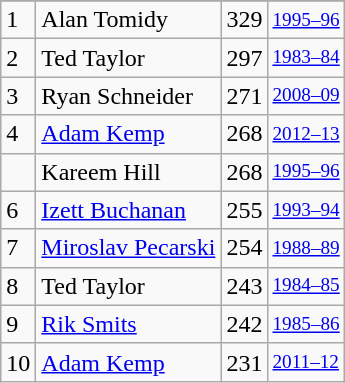<table class="wikitable">
<tr>
</tr>
<tr>
<td>1</td>
<td>Alan Tomidy</td>
<td>329</td>
<td style="font-size:80%;"><a href='#'>1995–96</a></td>
</tr>
<tr>
<td>2</td>
<td>Ted Taylor</td>
<td>297</td>
<td style="font-size:80%;"><a href='#'>1983–84</a></td>
</tr>
<tr>
<td>3</td>
<td>Ryan Schneider</td>
<td>271</td>
<td style="font-size:80%;"><a href='#'>2008–09</a></td>
</tr>
<tr>
<td>4</td>
<td><a href='#'>Adam Kemp</a></td>
<td>268</td>
<td style="font-size:80%;"><a href='#'>2012–13</a></td>
</tr>
<tr>
<td></td>
<td>Kareem Hill</td>
<td>268</td>
<td style="font-size:80%;"><a href='#'>1995–96</a></td>
</tr>
<tr>
<td>6</td>
<td><a href='#'>Izett Buchanan</a></td>
<td>255</td>
<td style="font-size:80%;"><a href='#'>1993–94</a></td>
</tr>
<tr>
<td>7</td>
<td><a href='#'>Miroslav Pecarski</a></td>
<td>254</td>
<td style="font-size:80%;"><a href='#'>1988–89</a></td>
</tr>
<tr>
<td>8</td>
<td>Ted Taylor</td>
<td>243</td>
<td style="font-size:80%;"><a href='#'>1984–85</a></td>
</tr>
<tr>
<td>9</td>
<td><a href='#'>Rik Smits</a></td>
<td>242</td>
<td style="font-size:80%;"><a href='#'>1985–86</a></td>
</tr>
<tr>
<td>10</td>
<td><a href='#'>Adam Kemp</a></td>
<td>231</td>
<td style="font-size:80%;"><a href='#'>2011–12</a></td>
</tr>
</table>
